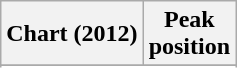<table class="wikitable sortable">
<tr>
<th align="left">Chart (2012)</th>
<th align="center">Peak<br>position</th>
</tr>
<tr>
</tr>
<tr>
</tr>
<tr>
</tr>
<tr>
</tr>
<tr>
</tr>
</table>
